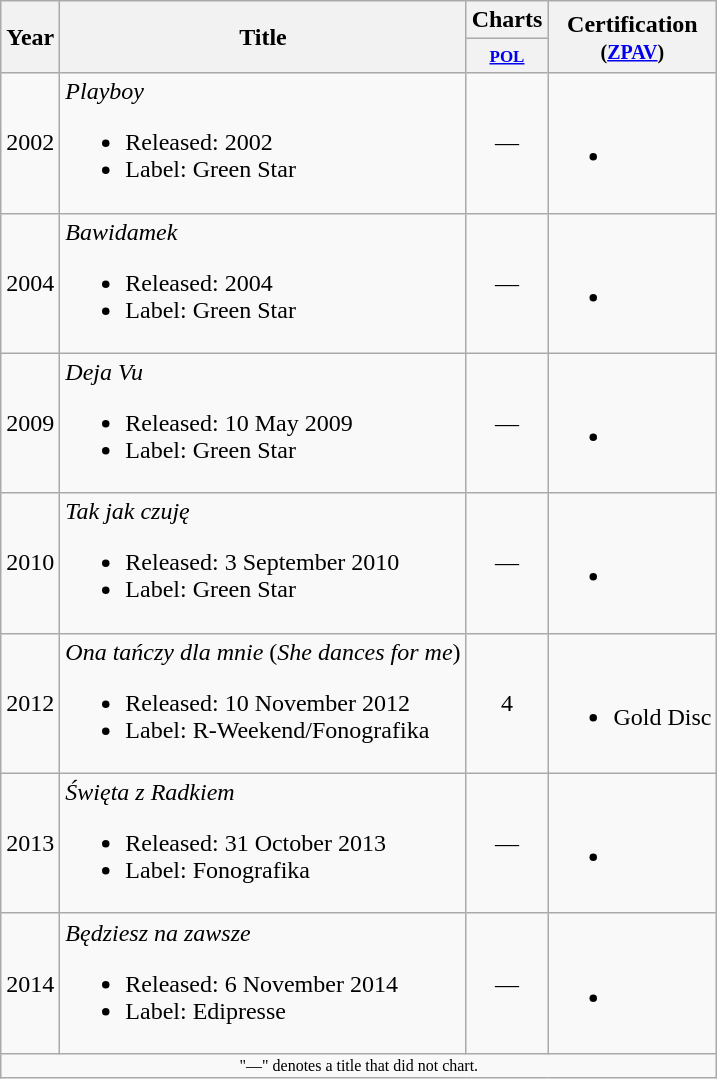<table class=wikitable style=text-align:center;>
<tr>
<th rowspan=2>Year</th>
<th rowspan=2>Title</th>
<th colspan=1>Charts</th>
<th rowspan=2>Certification<br><small>(<a href='#'>ZPAV</a>)</small></th>
</tr>
<tr style="vertical-align:top;line-height:1.2; width:3em;font-size:85%;">
<th width=25px><small><a href='#'>POL</a></small></th>
</tr>
<tr>
<td>2002</td>
<td align="left"><em>Playboy</em><br><ul><li>Released: 2002</li><li>Label: Green Star</li></ul></td>
<td>—</td>
<td><br><ul><li></li></ul></td>
</tr>
<tr>
<td>2004</td>
<td align="left"><em>Bawidamek</em><br><ul><li>Released: 2004</li><li>Label: Green Star</li></ul></td>
<td>—</td>
<td><br><ul><li></li></ul></td>
</tr>
<tr>
<td>2009</td>
<td align=left><em>Deja Vu</em><br><ul><li>Released: 10 May 2009</li><li>Label: Green Star</li></ul></td>
<td>—</td>
<td><br><ul><li></li></ul></td>
</tr>
<tr>
<td>2010</td>
<td align=left><em>Tak jak czuję</em><br><ul><li>Released: 3 September 2010</li><li>Label: Green Star</li></ul></td>
<td>—</td>
<td><br><ul><li></li></ul></td>
</tr>
<tr>
<td>2012</td>
<td align=left><em>Ona tańczy dla mnie</em> (<em>She dances for me</em>)<br><ul><li>Released: 10 November 2012</li><li>Label: R-Weekend/Fonografika</li></ul></td>
<td>4</td>
<td><br><ul><li>Gold Disc</li></ul></td>
</tr>
<tr>
<td>2013</td>
<td align=left><em>Święta z Radkiem</em><br><ul><li>Released: 31 October 2013</li><li>Label: Fonografika</li></ul></td>
<td>—</td>
<td><br><ul><li></li></ul></td>
</tr>
<tr>
<td>2014</td>
<td align=left><em>Będziesz na zawsze</em><br><ul><li>Released: 6 November 2014</li><li>Label: Edipresse</li></ul></td>
<td>—</td>
<td><br><ul><li></li></ul></td>
</tr>
<tr>
<td colspan=10 style=font-size:8pt;>"—" denotes a title that did not chart.</td>
</tr>
</table>
